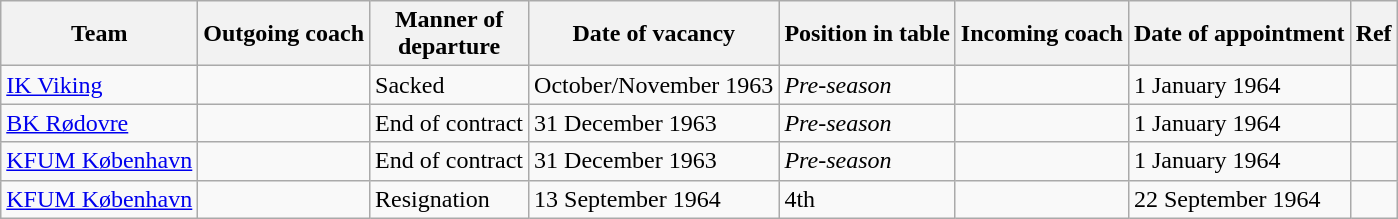<table class="wikitable sortable">
<tr>
<th>Team</th>
<th>Outgoing coach</th>
<th>Manner of<br>departure</th>
<th>Date of vacancy</th>
<th>Position in table</th>
<th>Incoming coach</th>
<th>Date of appointment</th>
<th>Ref</th>
</tr>
<tr>
<td><a href='#'>IK Viking</a></td>
<td> </td>
<td>Sacked</td>
<td>October/November 1963</td>
<td><em>Pre-season</em></td>
<td> </td>
<td>1 January 1964</td>
<td></td>
</tr>
<tr>
<td><a href='#'>BK Rødovre</a></td>
<td> </td>
<td>End of contract</td>
<td>31 December 1963</td>
<td><em>Pre-season</em></td>
<td> </td>
<td>1 January 1964</td>
<td></td>
</tr>
<tr>
<td><a href='#'>KFUM København</a></td>
<td> </td>
<td>End of contract</td>
<td>31 December 1963</td>
<td><em>Pre-season</em></td>
<td> </td>
<td>1 January 1964</td>
<td></td>
</tr>
<tr>
<td><a href='#'>KFUM København</a></td>
<td> </td>
<td>Resignation</td>
<td>13 September 1964</td>
<td>4th</td>
<td> </td>
<td>22 September 1964</td>
<td></td>
</tr>
</table>
